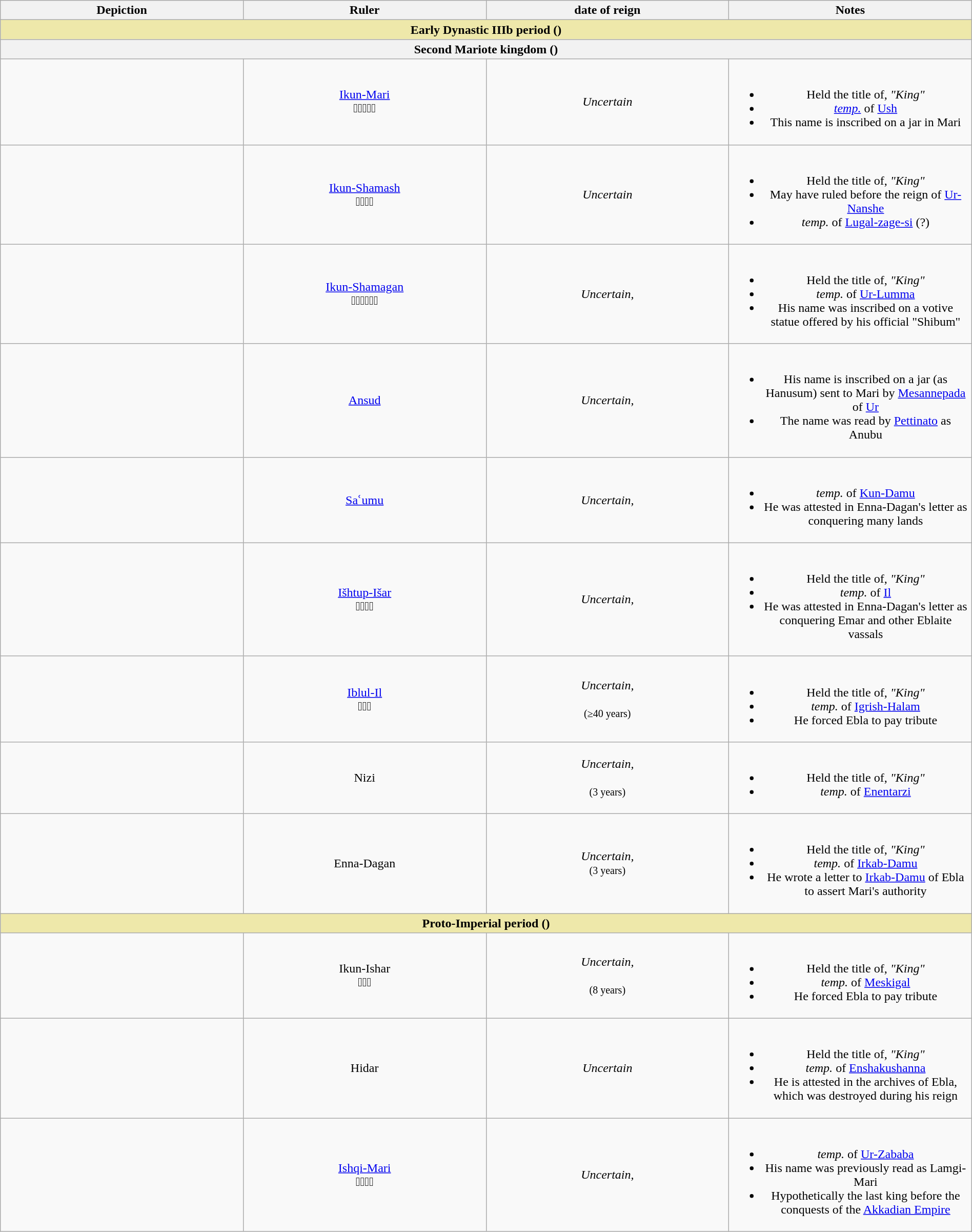<table class="wikitable"border="1"style="width:100%;text-align:center">
<tr>
<th width="25%">Depiction</th>
<th width="25%">Ruler</th>
<th width="25%"> date of reign</th>
<th width="25%">Notes</th>
</tr>
<tr>
<td colspan="4"align="center"style="background-color:palegoldenrod"><strong>Early Dynastic IIIb period ()</strong></td>
</tr>
<tr>
<th colspan="4">Second Mariote kingdom ()</th>
</tr>
<tr>
<td></td>
<td><a href='#'>Ikun-Mari</a><br>𒄣𒄿𒈠𒌷𒆠</td>
<td><em>Uncertain</em></td>
<td><br><ul><li>Held the title of, <em>"King"</em></li><li><em><a href='#'>temp.</a></em> of <a href='#'>Ush</a></li><li>This name is inscribed on a jar in Mari</li></ul></td>
</tr>
<tr>
<td></td>
<td><a href='#'>Ikun-Shamash</a><br>𒄿𒆪𒀭𒌓</td>
<td><em>Uncertain</em></td>
<td><br><ul><li>Held the title of, <em>"King"</em></li><li>May have ruled before the reign of <a href='#'>Ur-Nanshe</a></li><li><em>temp.</em> of <a href='#'>Lugal-zage-si</a> (?)</li></ul></td>
</tr>
<tr>
<td></td>
<td><a href='#'>Ikun-Shamagan</a><br>𒄿𒆪𒀭𒊭𒈠𒃶</td>
<td><em>Uncertain,</em><br></td>
<td><br><ul><li>Held the title of, <em>"King"</em></li><li><em>temp.</em> of <a href='#'>Ur-Lumma</a></li><li>His name was inscribed on a votive statue offered by his official "Shibum"</li></ul></td>
</tr>
<tr>
<td></td>
<td><a href='#'>Ansud</a></td>
<td><em>Uncertain,</em><br></td>
<td><br><ul><li>His name is inscribed on a jar (as Hanusum) sent to Mari by <a href='#'>Mesannepada</a> of <a href='#'>Ur</a></li><li>The name was read by <a href='#'>Pettinato</a> as Anubu</li></ul></td>
</tr>
<tr>
<td></td>
<td><a href='#'>Saʿumu</a></td>
<td><em>Uncertain,</em><br></td>
<td><br><ul><li><em>temp.</em> of <a href='#'>Kun-Damu</a></li><li>He was attested in Enna-Dagan's letter as conquering many lands</li></ul></td>
</tr>
<tr>
<td></td>
<td><a href='#'>Išhtup-Išar</a><br>𒅖𒁾𒄿𒊬</td>
<td><em>Uncertain,</em><br></td>
<td><br><ul><li>Held the title of, <em>"King"</em></li><li><em>temp.</em> of <a href='#'>Il</a></li><li>He was attested in Enna-Dagan's letter as conquering Emar and other Eblaite vassals</li></ul></td>
</tr>
<tr>
<td></td>
<td><a href='#'>Iblul-Il</a><br>𒅁𒈜𒅋</td>
<td><em>Uncertain,</em><br><br><small>(≥40 years)</small></td>
<td><br><ul><li>Held the title of, <em>"King"</em></li><li><em>temp.</em> of <a href='#'>Igrish-Halam</a></li><li>He forced Ebla to pay tribute</li></ul></td>
</tr>
<tr>
<td></td>
<td>Nizi</td>
<td><em>Uncertain,</em><br><br><small>(3 years)</small></td>
<td><br><ul><li>Held the title of, <em>"King"</em></li><li><em>temp.</em> of <a href='#'>Enentarzi</a></li></ul></td>
</tr>
<tr>
<td></td>
<td>Enna-Dagan</td>
<td><em>Uncertain,</em><br><small>(3 years)</small></td>
<td><br><ul><li>Held the title of, <em>"King"</em></li><li><em>temp.</em> of <a href='#'>Irkab-Damu</a></li><li>He wrote a letter to <a href='#'>Irkab-Damu</a> of Ebla to assert Mari's authority</li></ul></td>
</tr>
<tr>
<td colspan="4"align="center"style="background-color:palegoldenrod"><strong>Proto-Imperial period ()</strong></td>
</tr>
<tr>
<td></td>
<td>Ikun-Ishar<br>𒄿𒆪𒊬</td>
<td><em>Uncertain,</em><br><br><small>(8 years)</small></td>
<td><br><ul><li>Held the title of, <em>"King"</em></li><li><em>temp.</em> of <a href='#'>Meskigal</a></li><li>He forced Ebla to pay tribute</li></ul></td>
</tr>
<tr>
<td></td>
<td>Hidar</td>
<td><em>Uncertain</em></td>
<td><br><ul><li>Held the title of, <em>"King"</em></li><li><em>temp.</em> of <a href='#'>Enshakushanna</a></li><li>He is attested in the archives of Ebla, which was destroyed during his reign</li></ul></td>
</tr>
<tr>
<td></td>
<td><a href='#'>Ishqi-Mari</a><br>𒅖𒄄𒈠𒌷</td>
<td><em>Uncertain,</em><br></td>
<td><br><ul><li><em>temp.</em> of <a href='#'>Ur-Zababa</a></li><li>His name was previously read as Lamgi-Mari</li><li>Hypothetically the last king before the conquests of the <a href='#'>Akkadian Empire</a></li></ul></td>
</tr>
</table>
